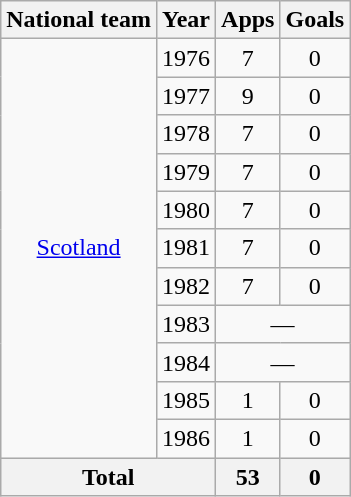<table class="wikitable" style="text-align:center">
<tr>
<th>National team</th>
<th>Year</th>
<th>Apps</th>
<th>Goals</th>
</tr>
<tr>
<td rowspan="11"><a href='#'>Scotland</a></td>
<td>1976</td>
<td>7</td>
<td>0</td>
</tr>
<tr>
<td>1977</td>
<td>9</td>
<td>0</td>
</tr>
<tr>
<td>1978</td>
<td>7</td>
<td>0</td>
</tr>
<tr>
<td>1979</td>
<td>7</td>
<td>0</td>
</tr>
<tr>
<td>1980</td>
<td>7</td>
<td>0</td>
</tr>
<tr>
<td>1981</td>
<td>7</td>
<td>0</td>
</tr>
<tr>
<td>1982</td>
<td>7</td>
<td>0</td>
</tr>
<tr>
<td>1983</td>
<td colspan="2">—</td>
</tr>
<tr>
<td>1984</td>
<td colspan="2">—</td>
</tr>
<tr>
<td>1985</td>
<td>1</td>
<td>0</td>
</tr>
<tr>
<td>1986</td>
<td>1</td>
<td>0</td>
</tr>
<tr>
<th colspan="2">Total</th>
<th>53</th>
<th>0</th>
</tr>
</table>
